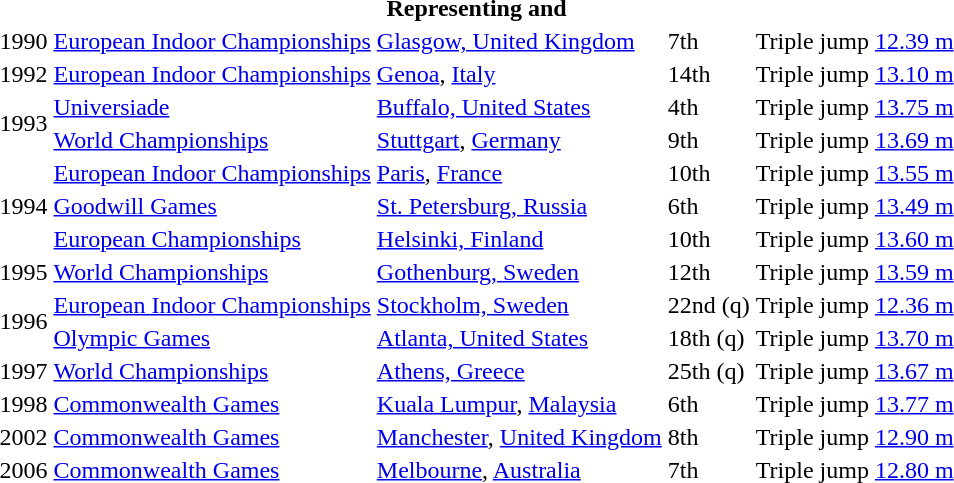<table>
<tr>
<th colspan="6">Representing  and </th>
</tr>
<tr>
<td>1990</td>
<td><a href='#'>European Indoor Championships</a></td>
<td><a href='#'>Glasgow, United Kingdom</a></td>
<td>7th</td>
<td>Triple jump</td>
<td><a href='#'>12.39 m</a></td>
</tr>
<tr>
<td>1992</td>
<td><a href='#'>European Indoor Championships</a></td>
<td><a href='#'>Genoa</a>, <a href='#'>Italy</a></td>
<td>14th</td>
<td>Triple jump</td>
<td><a href='#'>13.10 m</a></td>
</tr>
<tr>
<td rowspan=2>1993</td>
<td><a href='#'>Universiade</a></td>
<td><a href='#'>Buffalo, United States</a></td>
<td>4th</td>
<td>Triple jump</td>
<td><a href='#'>13.75 m</a></td>
</tr>
<tr>
<td><a href='#'>World Championships</a></td>
<td><a href='#'>Stuttgart</a>, <a href='#'>Germany</a></td>
<td>9th</td>
<td>Triple jump</td>
<td><a href='#'>13.69 m</a></td>
</tr>
<tr>
<td rowspan=3>1994</td>
<td><a href='#'>European Indoor Championships</a></td>
<td><a href='#'>Paris</a>, <a href='#'>France</a></td>
<td>10th</td>
<td>Triple jump</td>
<td><a href='#'>13.55 m</a></td>
</tr>
<tr>
<td><a href='#'>Goodwill Games</a></td>
<td><a href='#'>St. Petersburg, Russia</a></td>
<td>6th</td>
<td>Triple jump</td>
<td><a href='#'>13.49 m</a></td>
</tr>
<tr>
<td><a href='#'>European Championships</a></td>
<td><a href='#'>Helsinki, Finland</a></td>
<td>10th</td>
<td>Triple jump</td>
<td><a href='#'>13.60 m</a></td>
</tr>
<tr>
<td>1995</td>
<td><a href='#'>World Championships</a></td>
<td><a href='#'>Gothenburg, Sweden</a></td>
<td>12th</td>
<td>Triple jump</td>
<td><a href='#'>13.59 m</a></td>
</tr>
<tr>
<td rowspan=2>1996</td>
<td><a href='#'>European Indoor Championships</a></td>
<td><a href='#'>Stockholm, Sweden</a></td>
<td>22nd (q)</td>
<td>Triple jump</td>
<td><a href='#'>12.36 m</a></td>
</tr>
<tr>
<td><a href='#'>Olympic Games</a></td>
<td><a href='#'>Atlanta, United States</a></td>
<td>18th (q)</td>
<td>Triple jump</td>
<td><a href='#'>13.70 m</a></td>
</tr>
<tr>
<td>1997</td>
<td><a href='#'>World Championships</a></td>
<td><a href='#'>Athens, Greece</a></td>
<td>25th (q)</td>
<td>Triple jump</td>
<td><a href='#'>13.67 m</a></td>
</tr>
<tr>
<td>1998</td>
<td><a href='#'>Commonwealth Games</a></td>
<td><a href='#'>Kuala Lumpur</a>, <a href='#'>Malaysia</a></td>
<td>6th</td>
<td>Triple jump</td>
<td><a href='#'>13.77 m</a></td>
</tr>
<tr>
<td>2002</td>
<td><a href='#'>Commonwealth Games</a></td>
<td><a href='#'>Manchester</a>, <a href='#'>United Kingdom</a></td>
<td>8th</td>
<td>Triple jump</td>
<td><a href='#'>12.90 m</a></td>
</tr>
<tr>
<td>2006</td>
<td><a href='#'>Commonwealth Games</a></td>
<td><a href='#'>Melbourne</a>, <a href='#'>Australia</a></td>
<td>7th</td>
<td>Triple jump</td>
<td><a href='#'>12.80 m</a></td>
</tr>
</table>
